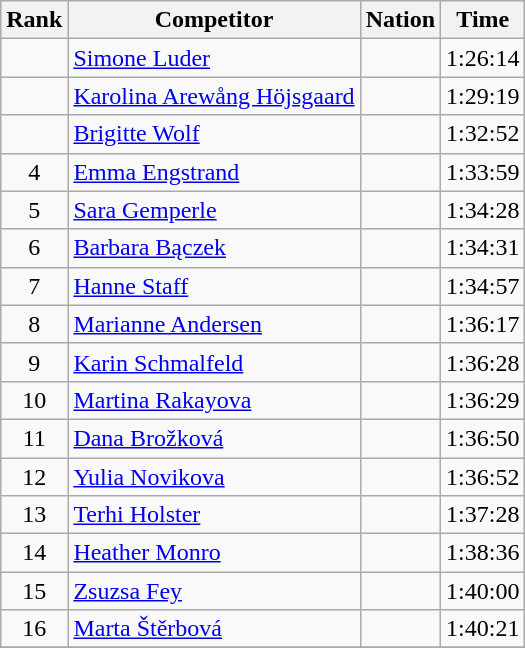<table class="wikitable sortable" style="text-align:left">
<tr>
<th data-sort-type="number">Rank</th>
<th class="unsortable">Competitor</th>
<th>Nation</th>
<th>Time</th>
</tr>
<tr>
<td style="text-align:center"></td>
<td><a href='#'>Simone Luder</a></td>
<td></td>
<td style="text-align:right">1:26:14</td>
</tr>
<tr>
<td style="text-align:center"></td>
<td><a href='#'>Karolina Arewång Höjsgaard</a></td>
<td></td>
<td style="text-align:right">1:29:19</td>
</tr>
<tr>
<td style="text-align:center"></td>
<td><a href='#'>Brigitte Wolf</a></td>
<td></td>
<td style="text-align:right">1:32:52</td>
</tr>
<tr>
<td style="text-align:center">4</td>
<td><a href='#'>Emma Engstrand</a></td>
<td></td>
<td style="text-align:right">1:33:59</td>
</tr>
<tr>
<td style="text-align:center">5</td>
<td><a href='#'>Sara Gemperle</a></td>
<td></td>
<td style="text-align:right">1:34:28</td>
</tr>
<tr>
<td style="text-align:center">6</td>
<td><a href='#'>Barbara Bączek</a></td>
<td></td>
<td style="text-align:right">1:34:31</td>
</tr>
<tr>
<td style="text-align:center">7</td>
<td><a href='#'>Hanne Staff</a></td>
<td></td>
<td style="text-align:right">1:34:57</td>
</tr>
<tr>
<td style="text-align:center">8</td>
<td><a href='#'>Marianne Andersen</a></td>
<td></td>
<td style="text-align:right">1:36:17</td>
</tr>
<tr>
<td style="text-align:center">9</td>
<td><a href='#'>Karin Schmalfeld</a></td>
<td></td>
<td style="text-align:right">1:36:28</td>
</tr>
<tr>
<td style="text-align:center">10</td>
<td><a href='#'>Martina Rakayova</a></td>
<td></td>
<td style="text-align:right">1:36:29</td>
</tr>
<tr>
<td style="text-align:center">11</td>
<td><a href='#'>Dana Brožková</a></td>
<td></td>
<td style="text-align:right">1:36:50</td>
</tr>
<tr>
<td style="text-align:center">12</td>
<td><a href='#'>Yulia Novikova</a></td>
<td></td>
<td style="text-align:right">1:36:52</td>
</tr>
<tr>
<td style="text-align:center">13</td>
<td><a href='#'>Terhi Holster</a></td>
<td></td>
<td style="text-align:right">1:37:28</td>
</tr>
<tr>
<td style="text-align:center">14</td>
<td><a href='#'>Heather Monro</a></td>
<td></td>
<td style="text-align:right">1:38:36</td>
</tr>
<tr>
<td style="text-align:center">15</td>
<td><a href='#'>Zsuzsa Fey</a></td>
<td></td>
<td style="text-align:right">1:40:00</td>
</tr>
<tr>
<td style="text-align:center">16</td>
<td><a href='#'>Marta Štěrbová</a></td>
<td></td>
<td style="text-align:right">1:40:21</td>
</tr>
<tr>
</tr>
</table>
